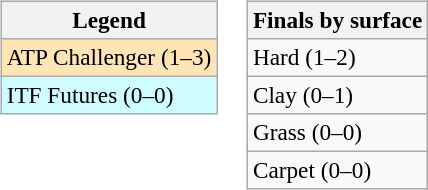<table>
<tr valign=top>
<td><br><table class=wikitable style=font-size:97%>
<tr>
<th>Legend</th>
</tr>
<tr bgcolor=moccasin>
<td>ATP Challenger (1–3)</td>
</tr>
<tr bgcolor=cffcff>
<td>ITF Futures (0–0)</td>
</tr>
</table>
</td>
<td><br><table class=wikitable style=font-size:97%>
<tr>
<th>Finals by surface</th>
</tr>
<tr>
<td>Hard (1–2)</td>
</tr>
<tr>
<td>Clay (0–1)</td>
</tr>
<tr>
<td>Grass (0–0)</td>
</tr>
<tr>
<td>Carpet (0–0)</td>
</tr>
</table>
</td>
</tr>
</table>
